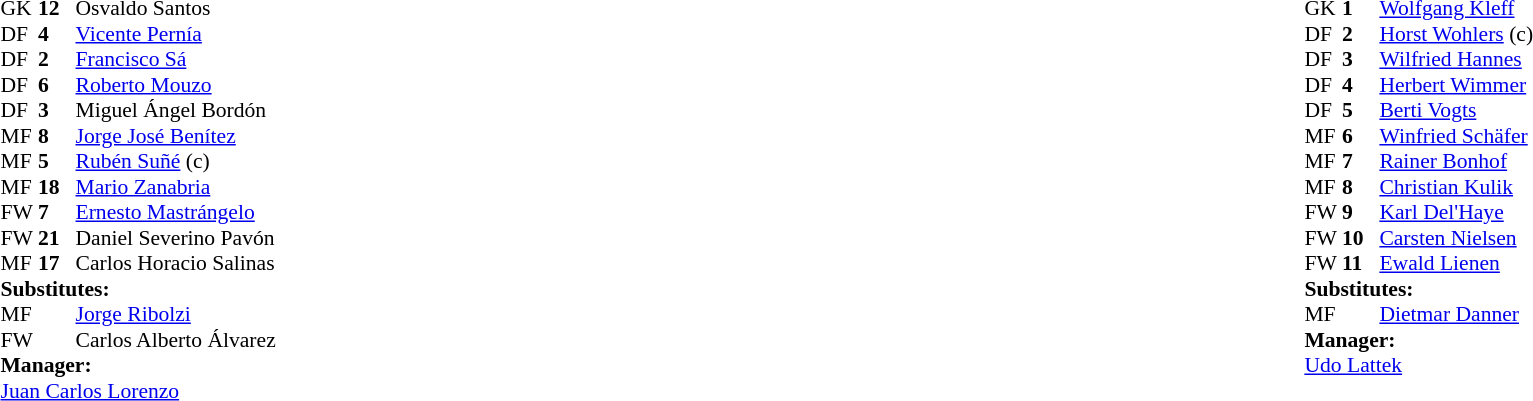<table width=100%>
<tr>
<td valign="top" width="50%"><br><table style="font-size:90%" cellspacing="0" cellpadding="0">
<tr>
<td colspan="4"></td>
</tr>
<tr>
<th width=25></th>
<th width=25></th>
</tr>
<tr>
<td>GK</td>
<td><strong>12</strong></td>
<td> Osvaldo Santos</td>
</tr>
<tr>
<td>DF</td>
<td><strong>4</strong></td>
<td> <a href='#'>Vicente Pernía</a></td>
</tr>
<tr>
<td>DF</td>
<td><strong>2</strong></td>
<td> <a href='#'>Francisco Sá</a></td>
</tr>
<tr>
<td>DF</td>
<td><strong>6</strong></td>
<td> <a href='#'>Roberto Mouzo</a></td>
</tr>
<tr>
<td>DF</td>
<td><strong>3</strong></td>
<td> Miguel Ángel Bordón</td>
</tr>
<tr>
<td>MF</td>
<td><strong>8</strong></td>
<td> <a href='#'>Jorge José Benítez</a></td>
<td></td>
<td></td>
</tr>
<tr>
<td>MF</td>
<td><strong>5</strong></td>
<td> <a href='#'>Rubén Suñé</a> (c)</td>
</tr>
<tr>
<td>MF</td>
<td><strong>18</strong></td>
<td> <a href='#'>Mario Zanabria</a></td>
</tr>
<tr>
<td>FW</td>
<td><strong>7</strong></td>
<td> <a href='#'>Ernesto Mastrángelo</a></td>
</tr>
<tr>
<td>FW</td>
<td><strong>21</strong></td>
<td> Daniel Severino Pavón</td>
<td></td>
<td></td>
</tr>
<tr>
<td>MF</td>
<td><strong>17</strong></td>
<td> Carlos Horacio Salinas</td>
</tr>
<tr>
<td colspan=3><strong>Substitutes:</strong></td>
</tr>
<tr>
<td>MF</td>
<td></td>
<td> <a href='#'>Jorge Ribolzi</a></td>
<td></td>
<td></td>
</tr>
<tr>
<td>FW</td>
<td></td>
<td> Carlos Alberto Álvarez</td>
<td></td>
<td></td>
</tr>
<tr>
<td colspan=3><strong>Manager:</strong></td>
</tr>
<tr>
<td colspan=4> <a href='#'>Juan Carlos Lorenzo</a></td>
</tr>
</table>
</td>
<td valign="top"></td>
<td valign="top" width="50%"><br><table style="font-size:90%" cellspacing="0" cellpadding="0" align=center>
<tr>
<td colspan="4"></td>
</tr>
<tr>
<th width=25></th>
<th width=25></th>
</tr>
<tr>
<td>GK</td>
<td><strong>1</strong></td>
<td> <a href='#'>Wolfgang Kleff</a></td>
</tr>
<tr>
<td>DF</td>
<td><strong>2</strong></td>
<td> <a href='#'>Horst Wohlers</a> (c)</td>
</tr>
<tr>
<td>DF</td>
<td><strong>3</strong></td>
<td> <a href='#'>Wilfried Hannes</a></td>
</tr>
<tr>
<td>DF</td>
<td><strong>4</strong></td>
<td> <a href='#'>Herbert Wimmer</a></td>
<td></td>
<td></td>
</tr>
<tr>
<td>DF</td>
<td><strong>5</strong></td>
<td> <a href='#'>Berti Vogts</a></td>
</tr>
<tr>
<td>MF</td>
<td><strong>6</strong></td>
<td> <a href='#'>Winfried Schäfer</a></td>
</tr>
<tr>
<td>MF</td>
<td><strong>7</strong></td>
<td> <a href='#'>Rainer Bonhof</a></td>
</tr>
<tr>
<td>MF</td>
<td><strong>8</strong></td>
<td> <a href='#'>Christian Kulik</a></td>
</tr>
<tr>
<td>FW</td>
<td><strong>9</strong></td>
<td> <a href='#'>Karl Del'Haye</a></td>
</tr>
<tr>
<td>FW</td>
<td><strong>10</strong></td>
<td> <a href='#'>Carsten Nielsen</a></td>
</tr>
<tr>
<td>FW</td>
<td><strong>11</strong></td>
<td> <a href='#'>Ewald Lienen</a></td>
</tr>
<tr>
<td colspan=3><strong>Substitutes:</strong></td>
</tr>
<tr>
<td>MF</td>
<td></td>
<td> <a href='#'>Dietmar Danner</a></td>
<td></td>
<td></td>
</tr>
<tr>
<td colspan=3><strong>Manager:</strong></td>
</tr>
<tr>
<td colspan=4> <a href='#'>Udo Lattek</a></td>
</tr>
</table>
</td>
</tr>
</table>
